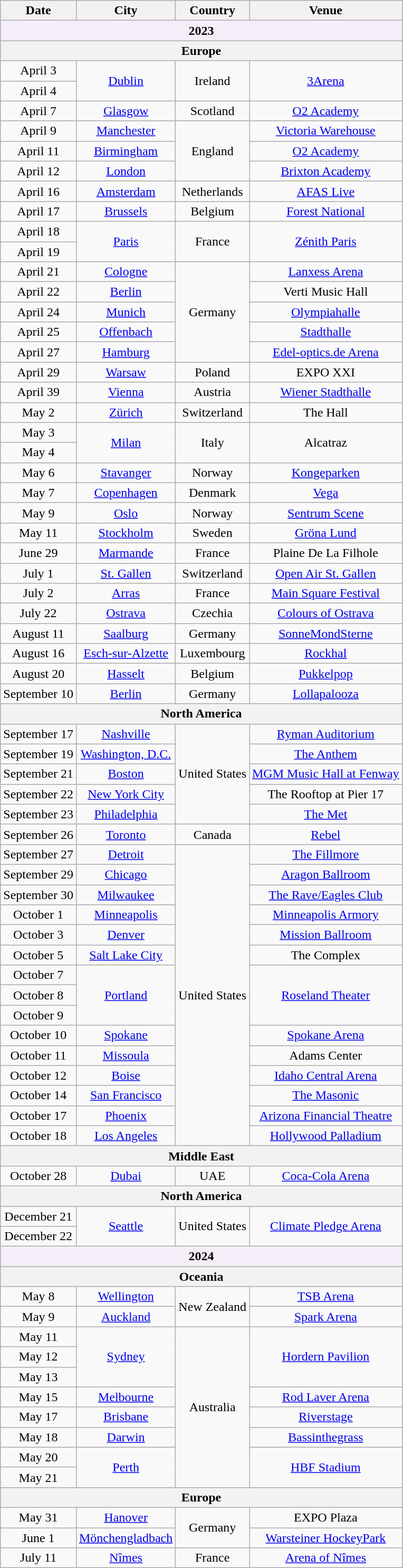<table class="wikitable" style="text-align:center;">
<tr>
<th scope="col">Date</th>
<th scope="col">City</th>
<th scope="col">Country</th>
<th scope="col">Venue</th>
</tr>
<tr>
<th colspan="4" style="background-color:#f5eef8">2023</th>
</tr>
<tr>
<th colspan="4">Europe</th>
</tr>
<tr>
<td>April 3</td>
<td rowspan="2"><a href='#'>Dublin</a></td>
<td rowspan="2">Ireland</td>
<td rowspan="2"><a href='#'>3Arena</a></td>
</tr>
<tr>
<td>April 4</td>
</tr>
<tr>
<td>April 7</td>
<td><a href='#'>Glasgow</a></td>
<td>Scotland</td>
<td><a href='#'>O2 Academy</a></td>
</tr>
<tr>
<td>April 9</td>
<td><a href='#'>Manchester</a></td>
<td rowspan="3">England</td>
<td><a href='#'>Victoria Warehouse</a></td>
</tr>
<tr>
<td>April 11</td>
<td><a href='#'>Birmingham</a></td>
<td><a href='#'>O2 Academy</a></td>
</tr>
<tr>
<td>April 12</td>
<td><a href='#'>London</a></td>
<td><a href='#'>Brixton Academy</a></td>
</tr>
<tr>
<td>April 16</td>
<td><a href='#'>Amsterdam</a></td>
<td>Netherlands</td>
<td><a href='#'>AFAS Live</a></td>
</tr>
<tr>
<td>April 17</td>
<td><a href='#'>Brussels</a></td>
<td>Belgium</td>
<td><a href='#'>Forest National</a></td>
</tr>
<tr>
<td>April 18</td>
<td rowspan="2"><a href='#'>Paris</a></td>
<td rowspan="2">France</td>
<td rowspan="2"><a href='#'>Zénith Paris</a></td>
</tr>
<tr>
<td>April 19</td>
</tr>
<tr>
<td>April 21</td>
<td><a href='#'>Cologne</a></td>
<td rowspan="5">Germany</td>
<td><a href='#'>Lanxess Arena</a></td>
</tr>
<tr>
<td>April 22</td>
<td><a href='#'>Berlin</a></td>
<td>Verti Music Hall</td>
</tr>
<tr>
<td>April 24</td>
<td><a href='#'>Munich</a></td>
<td><a href='#'>Olympiahalle</a></td>
</tr>
<tr>
<td>April 25</td>
<td><a href='#'>Offenbach</a></td>
<td><a href='#'>Stadthalle</a></td>
</tr>
<tr>
<td>April 27</td>
<td><a href='#'>Hamburg</a></td>
<td><a href='#'>Edel-optics.de Arena</a></td>
</tr>
<tr>
<td>April 29</td>
<td><a href='#'>Warsaw</a></td>
<td>Poland</td>
<td>EXPO XXI</td>
</tr>
<tr>
<td>April 39</td>
<td><a href='#'>Vienna</a></td>
<td>Austria</td>
<td><a href='#'>Wiener Stadthalle</a></td>
</tr>
<tr>
<td>May 2</td>
<td><a href='#'>Zürich</a></td>
<td>Switzerland</td>
<td>The Hall</td>
</tr>
<tr>
<td>May 3</td>
<td rowspan="2"><a href='#'>Milan</a></td>
<td rowspan="2">Italy</td>
<td rowspan="2">Alcatraz</td>
</tr>
<tr>
<td>May 4</td>
</tr>
<tr>
<td>May 6</td>
<td><a href='#'>Stavanger</a></td>
<td>Norway</td>
<td><a href='#'>Kongeparken</a></td>
</tr>
<tr>
<td>May 7</td>
<td><a href='#'>Copenhagen</a></td>
<td>Denmark</td>
<td><a href='#'>Vega</a></td>
</tr>
<tr>
<td>May 9</td>
<td><a href='#'>Oslo</a></td>
<td>Norway</td>
<td><a href='#'>Sentrum Scene</a></td>
</tr>
<tr>
<td>May 11</td>
<td><a href='#'>Stockholm</a></td>
<td>Sweden</td>
<td><a href='#'>Gröna Lund</a></td>
</tr>
<tr>
<td>June 29</td>
<td><a href='#'>Marmande</a></td>
<td>France</td>
<td>Plaine De La Filhole</td>
</tr>
<tr>
<td>July 1</td>
<td><a href='#'>St. Gallen</a></td>
<td>Switzerland</td>
<td><a href='#'>Open Air St. Gallen</a></td>
</tr>
<tr>
<td>July 2</td>
<td><a href='#'>Arras</a></td>
<td>France</td>
<td><a href='#'>Main Square Festival</a></td>
</tr>
<tr>
<td>July 22</td>
<td><a href='#'>Ostrava</a></td>
<td>Czechia</td>
<td><a href='#'>Colours of Ostrava</a></td>
</tr>
<tr>
<td>August 11</td>
<td><a href='#'>Saalburg</a></td>
<td>Germany</td>
<td><a href='#'>SonneMondSterne</a></td>
</tr>
<tr>
<td>August 16</td>
<td><a href='#'>Esch-sur-Alzette</a></td>
<td>Luxembourg</td>
<td><a href='#'>Rockhal</a></td>
</tr>
<tr>
<td>August 20</td>
<td><a href='#'>Hasselt</a></td>
<td>Belgium</td>
<td><a href='#'>Pukkelpop</a></td>
</tr>
<tr>
<td>September 10</td>
<td><a href='#'>Berlin</a></td>
<td>Germany</td>
<td><a href='#'>Lollapalooza</a></td>
</tr>
<tr>
<th colspan="4">North America</th>
</tr>
<tr>
<td>September 17</td>
<td><a href='#'>Nashville</a></td>
<td rowspan="5">United States</td>
<td><a href='#'>Ryman Auditorium</a></td>
</tr>
<tr>
<td>September 19</td>
<td><a href='#'>Washington, D.C.</a></td>
<td><a href='#'>The Anthem</a></td>
</tr>
<tr>
<td>September 21</td>
<td><a href='#'>Boston</a></td>
<td><a href='#'>MGM Music Hall at Fenway</a></td>
</tr>
<tr>
<td>September 22</td>
<td><a href='#'>New York City</a></td>
<td>The Rooftop at Pier 17</td>
</tr>
<tr>
<td>September 23</td>
<td><a href='#'>Philadelphia</a></td>
<td><a href='#'>The Met</a></td>
</tr>
<tr>
<td>September 26</td>
<td><a href='#'>Toronto</a></td>
<td>Canada</td>
<td><a href='#'>Rebel</a></td>
</tr>
<tr>
<td>September 27</td>
<td><a href='#'>Detroit</a></td>
<td rowspan="15">United States</td>
<td><a href='#'>The Fillmore</a></td>
</tr>
<tr>
<td>September 29</td>
<td><a href='#'>Chicago</a></td>
<td><a href='#'>Aragon Ballroom</a></td>
</tr>
<tr>
<td>September 30</td>
<td><a href='#'>Milwaukee</a></td>
<td><a href='#'>The Rave/Eagles Club</a></td>
</tr>
<tr>
<td>October 1</td>
<td><a href='#'>Minneapolis</a></td>
<td><a href='#'>Minneapolis Armory</a></td>
</tr>
<tr>
<td>October 3</td>
<td><a href='#'>Denver</a></td>
<td><a href='#'>Mission Ballroom</a></td>
</tr>
<tr>
<td>October 5</td>
<td><a href='#'>Salt Lake City</a></td>
<td>The Complex</td>
</tr>
<tr>
<td>October 7</td>
<td rowspan="3"><a href='#'>Portland</a></td>
<td rowspan="3"><a href='#'>Roseland Theater</a></td>
</tr>
<tr>
<td>October 8</td>
</tr>
<tr>
<td>October 9</td>
</tr>
<tr>
<td>October 10</td>
<td><a href='#'>Spokane</a></td>
<td><a href='#'>Spokane Arena</a></td>
</tr>
<tr>
<td>October 11</td>
<td><a href='#'>Missoula</a></td>
<td>Adams Center</td>
</tr>
<tr>
<td>October 12</td>
<td><a href='#'>Boise</a></td>
<td><a href='#'>Idaho Central Arena</a></td>
</tr>
<tr>
<td>October 14</td>
<td><a href='#'>San Francisco</a></td>
<td><a href='#'>The Masonic</a></td>
</tr>
<tr>
<td>October 17</td>
<td><a href='#'>Phoenix</a></td>
<td><a href='#'>Arizona Financial Theatre</a></td>
</tr>
<tr>
<td>October 18</td>
<td><a href='#'>Los Angeles</a></td>
<td><a href='#'>Hollywood Palladium</a></td>
</tr>
<tr>
<th colspan="4">Middle East</th>
</tr>
<tr>
<td>October 28</td>
<td><a href='#'>Dubai</a></td>
<td>UAE</td>
<td><a href='#'>Coca-Cola Arena</a></td>
</tr>
<tr>
<th colspan="4">North America</th>
</tr>
<tr>
<td>December 21</td>
<td rowspan="2"><a href='#'>Seattle</a></td>
<td rowspan="2">United States</td>
<td rowspan="2"><a href='#'>Climate Pledge Arena</a></td>
</tr>
<tr>
<td>December 22</td>
</tr>
<tr>
<th colspan="4" style="background-color:#f5eef8">2024</th>
</tr>
<tr>
<th colspan="4">Oceania</th>
</tr>
<tr>
<td>May 8</td>
<td><a href='#'>Wellington</a></td>
<td rowspan="2">New Zealand</td>
<td><a href='#'>TSB Arena</a></td>
</tr>
<tr>
<td>May 9</td>
<td><a href='#'>Auckland</a></td>
<td><a href='#'>Spark Arena</a></td>
</tr>
<tr>
<td>May 11</td>
<td rowspan="3"><a href='#'>Sydney</a></td>
<td rowspan="8">Australia</td>
<td rowspan="3"><a href='#'>Hordern Pavilion</a></td>
</tr>
<tr>
<td>May 12</td>
</tr>
<tr>
<td>May 13</td>
</tr>
<tr>
<td>May 15</td>
<td><a href='#'>Melbourne</a></td>
<td><a href='#'>Rod Laver Arena</a></td>
</tr>
<tr>
<td>May 17</td>
<td><a href='#'>Brisbane</a></td>
<td><a href='#'>Riverstage</a></td>
</tr>
<tr>
<td>May 18</td>
<td><a href='#'>Darwin</a></td>
<td><a href='#'>Bassinthegrass</a></td>
</tr>
<tr>
<td>May 20</td>
<td rowspan="2"><a href='#'>Perth</a></td>
<td rowspan="2"><a href='#'>HBF Stadium</a></td>
</tr>
<tr>
<td>May 21</td>
</tr>
<tr>
<th colspan="4">Europe</th>
</tr>
<tr>
<td>May 31</td>
<td><a href='#'>Hanover</a></td>
<td rowspan="2">Germany</td>
<td>EXPO Plaza</td>
</tr>
<tr>
<td>June 1</td>
<td><a href='#'>Mönchengladbach</a></td>
<td><a href='#'>Warsteiner HockeyPark</a></td>
</tr>
<tr>
<td>July 11</td>
<td><a href='#'>Nîmes</a></td>
<td>France</td>
<td><a href='#'>Arena of Nîmes</a></td>
</tr>
</table>
